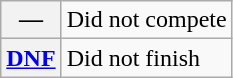<table class="wikitable">
<tr>
<th scope="row">—</th>
<td>Did not compete</td>
</tr>
<tr>
<th scope="row"><a href='#'>DNF</a></th>
<td>Did not finish</td>
</tr>
</table>
